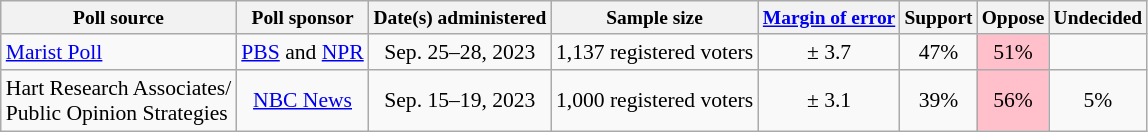<table class="wikitable" style="font-size:90%; text-align:center;">
<tr style="vertical-align:bottom; font-size:90%;">
<th>Poll source</th>
<th>Poll sponsor</th>
<th>Date(s) administered</th>
<th>Sample size</th>
<th><a href='#'>Margin of&nbsp;error</a></th>
<th>Support</th>
<th>Oppose</th>
<th>Undecided</th>
</tr>
<tr>
<td align=left><a href='#'>Marist Poll</a></td>
<td><a href='#'>PBS</a> and <a href='#'>NPR</a></td>
<td>Sep. 25–28, 2023</td>
<td>1,137 registered voters</td>
<td>± 3.7</td>
<td>47%</td>
<td style="background: pink">51%</td>
</tr>
<tr>
<td align=left>Hart Research Associates/<br>Public Opinion Strategies </td>
<td><a href='#'>NBC News</a></td>
<td>Sep. 15–19, 2023</td>
<td>1,000 registered voters</td>
<td>± 3.1</td>
<td>39%</td>
<td style="background: pink;">56%</td>
<td>5%</td>
</tr>
</table>
